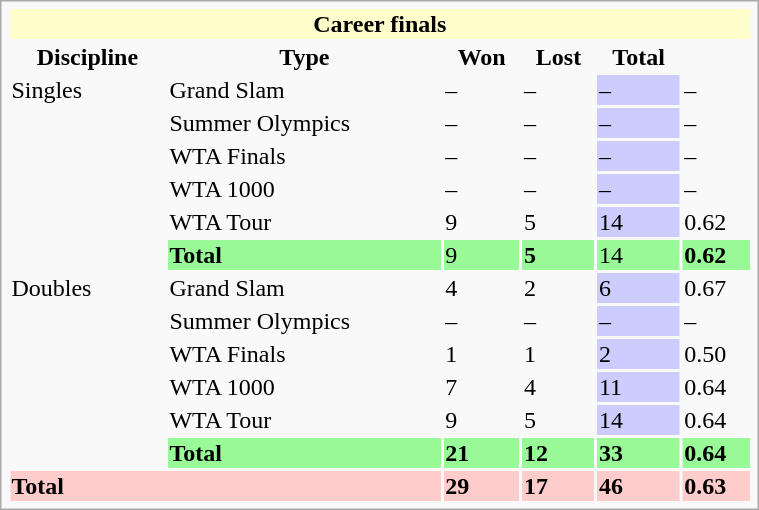<table class="infobox vcard vevent nowrap" width=40%>
<tr bgcolor=#ffffcc>
<th colspan=6>Career finals</th>
</tr>
<tr>
<th>Discipline</th>
<th>Type</th>
<th>Won</th>
<th>Lost</th>
<th>Total</th>
<th></th>
</tr>
<tr>
<td rowspan=6>Singles</td>
<td>Grand Slam</td>
<td>–</td>
<td>–</td>
<td bgcolor=#ccccff>–</td>
<td>–</td>
</tr>
<tr>
<td>Summer Olympics</td>
<td>–</td>
<td>–</td>
<td bgcolor=#ccccff>–</td>
<td>–</td>
</tr>
<tr>
<td>WTA Finals</td>
<td>–</td>
<td>–</td>
<td bgcolor=#ccccff>–</td>
<td>–</td>
</tr>
<tr>
<td>WTA 1000</td>
<td>–</td>
<td>–</td>
<td bgcolor=#ccccff>–</td>
<td>–</td>
</tr>
<tr>
<td>WTA Tour</td>
<td>9</td>
<td>5</td>
<td bgcolor=#ccccff>14</td>
<td>0.62</td>
</tr>
<tr bgcolor=#98fb98>
<td><strong>Total</strong></td>
<td>9</td>
<td><strong>5</strong></td>
<td>14</td>
<td><strong>0.62</strong></td>
</tr>
<tr>
<td rowspan=6>Doubles</td>
<td>Grand Slam</td>
<td>4</td>
<td>2</td>
<td bgcolor=#ccccff>6</td>
<td>0.67</td>
</tr>
<tr>
<td>Summer Olympics</td>
<td>–</td>
<td>–</td>
<td bgcolor=#ccccff>–</td>
<td>–</td>
</tr>
<tr>
<td>WTA Finals</td>
<td>1</td>
<td>1</td>
<td bgcolor=#ccccff>2</td>
<td>0.50</td>
</tr>
<tr>
<td>WTA 1000</td>
<td>7</td>
<td>4</td>
<td bgcolor=#ccccff>11</td>
<td>0.64</td>
</tr>
<tr>
<td>WTA Tour</td>
<td>9</td>
<td>5</td>
<td bgcolor=#ccccff>14</td>
<td>0.64</td>
</tr>
<tr bgcolor=#98fb98>
<td><strong>Total</strong></td>
<td><strong>21</strong></td>
<td><strong>12</strong></td>
<td><strong>33</strong></td>
<td><strong>0.64</strong></td>
</tr>
<tr bgcolor=#ffcccc>
<td colspan=2><strong>Total</strong></td>
<td><strong>29</strong></td>
<td><strong>17</strong></td>
<td><strong>46</strong></td>
<td><strong>0.63</strong></td>
</tr>
</table>
